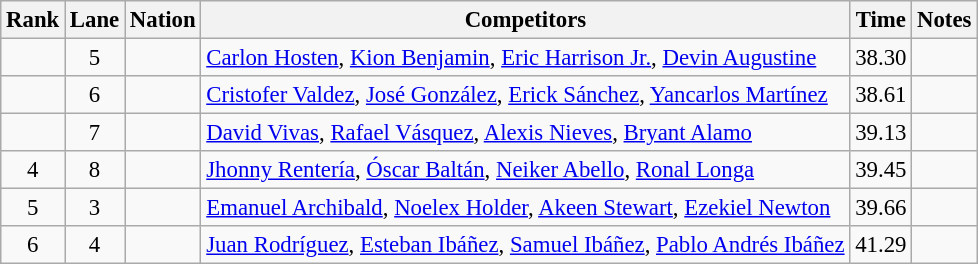<table class="wikitable sortable" style="text-align:center; font-size:95%">
<tr>
<th>Rank</th>
<th>Lane</th>
<th>Nation</th>
<th>Competitors</th>
<th>Time</th>
<th>Notes</th>
</tr>
<tr>
<td></td>
<td>5</td>
<td align=left></td>
<td align=left><a href='#'>Carlon Hosten</a>, <a href='#'>Kion Benjamin</a>, <a href='#'>Eric Harrison Jr.</a>, <a href='#'>Devin Augustine</a></td>
<td>38.30</td>
<td></td>
</tr>
<tr>
<td></td>
<td>6</td>
<td align=left></td>
<td align=left><a href='#'>Cristofer Valdez</a>, <a href='#'>José González</a>, <a href='#'>Erick Sánchez</a>, <a href='#'>Yancarlos Martínez</a></td>
<td>38.61</td>
<td></td>
</tr>
<tr>
<td></td>
<td>7</td>
<td align=left></td>
<td align=left><a href='#'>David Vivas</a>, <a href='#'>Rafael Vásquez</a>, <a href='#'>Alexis Nieves</a>, <a href='#'>Bryant Alamo</a></td>
<td>39.13</td>
<td></td>
</tr>
<tr>
<td>4</td>
<td>8</td>
<td align=left></td>
<td align=left><a href='#'>Jhonny Rentería</a>, <a href='#'>Óscar Baltán</a>, <a href='#'>Neiker Abello</a>, <a href='#'>Ronal Longa</a></td>
<td>39.45</td>
<td></td>
</tr>
<tr>
<td>5</td>
<td>3</td>
<td align=left></td>
<td align=left><a href='#'>Emanuel Archibald</a>, <a href='#'>Noelex Holder</a>, <a href='#'>Akeen Stewart</a>, <a href='#'>Ezekiel Newton</a></td>
<td>39.66</td>
<td></td>
</tr>
<tr>
<td>6</td>
<td>4</td>
<td align=left></td>
<td align=left><a href='#'>Juan Rodríguez</a>, <a href='#'>Esteban Ibáñez</a>, <a href='#'>Samuel Ibáñez</a>, <a href='#'>Pablo Andrés Ibáñez</a></td>
<td>41.29</td>
<td></td>
</tr>
</table>
